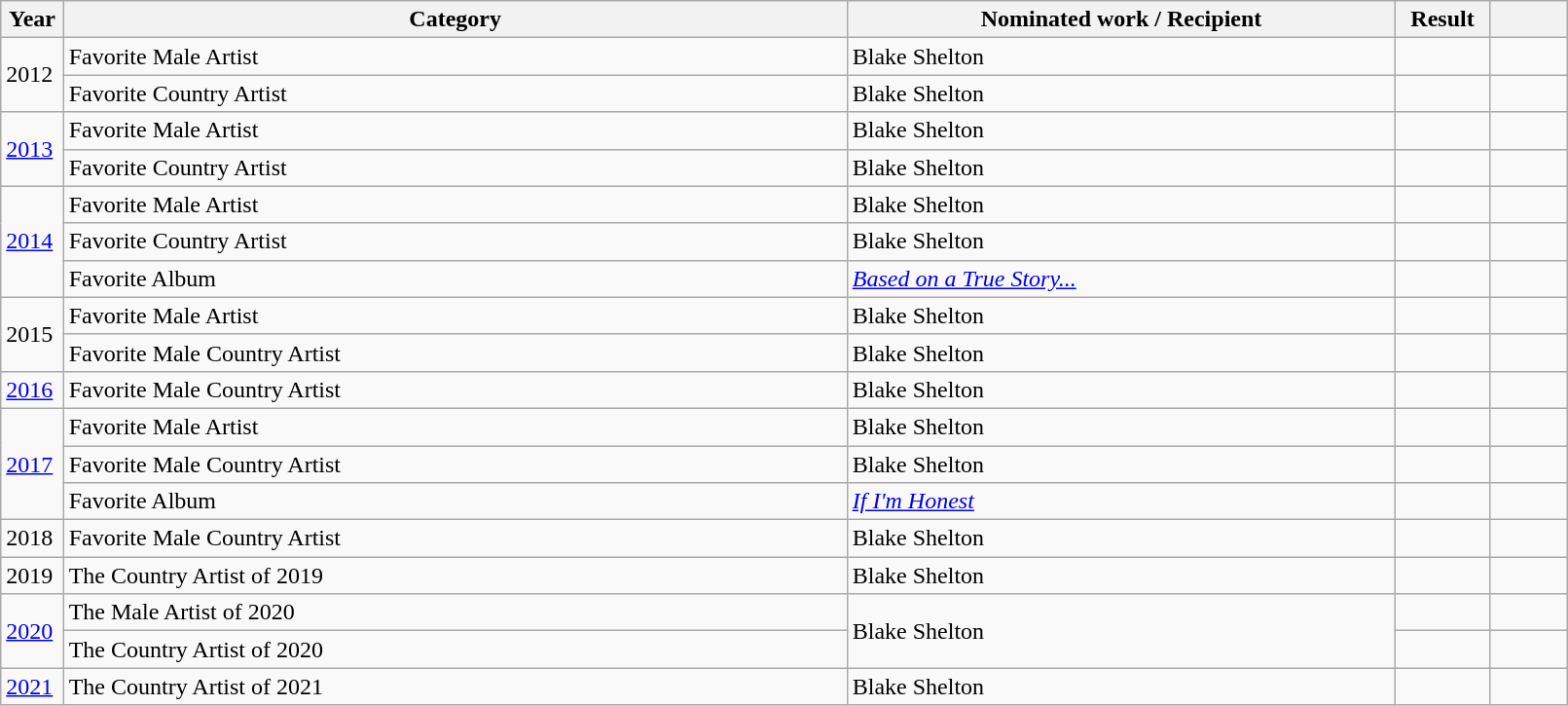<table class="wikitable plainrowheaders" style="width:85%;">
<tr>
<th scope="col" style="width:4%;">Year</th>
<th scope="col" style="width:50%;">Category</th>
<th scope="col" style="width:35%;">Nominated work / Recipient</th>
<th scope="col" style="width:6%;">Result</th>
<th scope="col" style="width:6%;"></th>
</tr>
<tr>
<td rowspan="2">2012</td>
<td>Favorite Male Artist</td>
<td>Blake Shelton</td>
<td></td>
<td></td>
</tr>
<tr>
<td>Favorite Country Artist</td>
<td>Blake Shelton</td>
<td></td>
<td></td>
</tr>
<tr>
<td rowspan="2"><a href='#'>2013</a></td>
<td>Favorite Male Artist</td>
<td>Blake Shelton</td>
<td></td>
<td></td>
</tr>
<tr>
<td>Favorite Country Artist</td>
<td>Blake Shelton</td>
<td></td>
<td></td>
</tr>
<tr>
<td rowspan="3"><a href='#'>2014</a></td>
<td>Favorite Male Artist</td>
<td>Blake Shelton</td>
<td></td>
<td></td>
</tr>
<tr>
<td>Favorite Country Artist</td>
<td>Blake Shelton</td>
<td></td>
<td></td>
</tr>
<tr>
<td>Favorite Album</td>
<td><em><a href='#'>Based on a True Story...</a></em></td>
<td></td>
<td></td>
</tr>
<tr>
<td rowspan="2">2015</td>
<td>Favorite Male Artist</td>
<td>Blake Shelton</td>
<td></td>
<td></td>
</tr>
<tr>
<td>Favorite Male Country Artist</td>
<td>Blake Shelton</td>
<td></td>
<td></td>
</tr>
<tr>
<td><a href='#'>2016</a></td>
<td>Favorite Male Country Artist</td>
<td>Blake Shelton</td>
<td></td>
<td></td>
</tr>
<tr>
<td rowspan="3"><a href='#'>2017</a></td>
<td>Favorite Male Artist</td>
<td>Blake Shelton</td>
<td></td>
<td></td>
</tr>
<tr>
<td>Favorite Male Country Artist</td>
<td>Blake Shelton</td>
<td></td>
<td></td>
</tr>
<tr>
<td>Favorite Album</td>
<td><em><a href='#'>If I'm Honest</a></em></td>
<td></td>
<td></td>
</tr>
<tr>
<td>2018</td>
<td>Favorite Male Country Artist</td>
<td>Blake Shelton</td>
<td></td>
<td></td>
</tr>
<tr>
<td>2019</td>
<td>The Country Artist of 2019</td>
<td>Blake Shelton</td>
<td></td>
<td></td>
</tr>
<tr>
<td rowspan=2><a href='#'>2020</a></td>
<td>The Male Artist of 2020</td>
<td rowspan=2>Blake Shelton</td>
<td></td>
<td></td>
</tr>
<tr>
<td>The Country Artist of 2020</td>
<td></td>
<td></td>
</tr>
<tr>
<td><a href='#'>2021</a></td>
<td>The Country Artist of 2021</td>
<td>Blake Shelton</td>
<td></td>
<td></td>
</tr>
</table>
